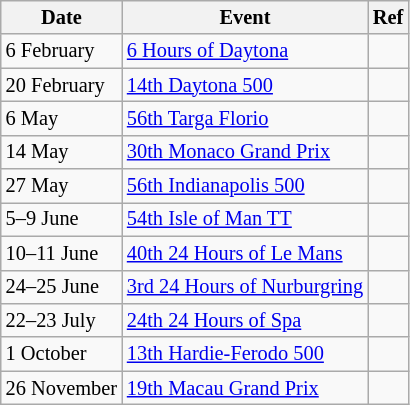<table class="wikitable" style="font-size: 85%">
<tr>
<th>Date</th>
<th>Event</th>
<th>Ref</th>
</tr>
<tr>
<td>6 February</td>
<td><a href='#'>6 Hours of Daytona</a></td>
<td></td>
</tr>
<tr>
<td>20 February</td>
<td><a href='#'>14th Daytona 500</a></td>
<td></td>
</tr>
<tr>
<td>6 May</td>
<td><a href='#'>56th Targa Florio</a></td>
<td></td>
</tr>
<tr>
<td>14 May</td>
<td><a href='#'>30th Monaco Grand Prix</a></td>
<td></td>
</tr>
<tr>
<td>27 May</td>
<td><a href='#'>56th Indianapolis 500</a></td>
<td></td>
</tr>
<tr>
<td>5–9 June</td>
<td><a href='#'>54th Isle of Man TT</a></td>
<td></td>
</tr>
<tr>
<td>10–11 June</td>
<td><a href='#'>40th 24 Hours of Le Mans</a></td>
<td></td>
</tr>
<tr>
<td>24–25 June</td>
<td><a href='#'>3rd 24 Hours of Nurburgring</a></td>
<td></td>
</tr>
<tr>
<td>22–23 July</td>
<td><a href='#'>24th 24 Hours of Spa</a></td>
<td></td>
</tr>
<tr>
<td>1 October</td>
<td><a href='#'>13th Hardie-Ferodo 500</a></td>
<td></td>
</tr>
<tr>
<td>26 November</td>
<td><a href='#'>19th Macau Grand Prix</a></td>
<td></td>
</tr>
</table>
